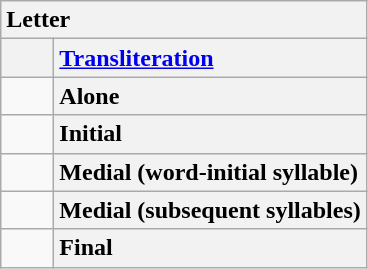<table class="wikitable" style="text-align: center; display: inline-table;">
<tr>
<th colspan="2" style="text-align: left">Letter</th>
</tr>
<tr>
<th style="min-width: 1.75em"></th>
<th style="text-align: left"><a href='#'>Transliteration</a></th>
</tr>
<tr>
<td></td>
<th style="text-align: left">Alone</th>
</tr>
<tr>
<td></td>
<th style="text-align: left">Initial</th>
</tr>
<tr>
<td></td>
<th style="text-align: left">Medial (word-initial syllable)</th>
</tr>
<tr>
<td></td>
<th style="text-align: left">Medial (subsequent syllables)</th>
</tr>
<tr>
<td></td>
<th style="text-align: left">Final</th>
</tr>
</table>
